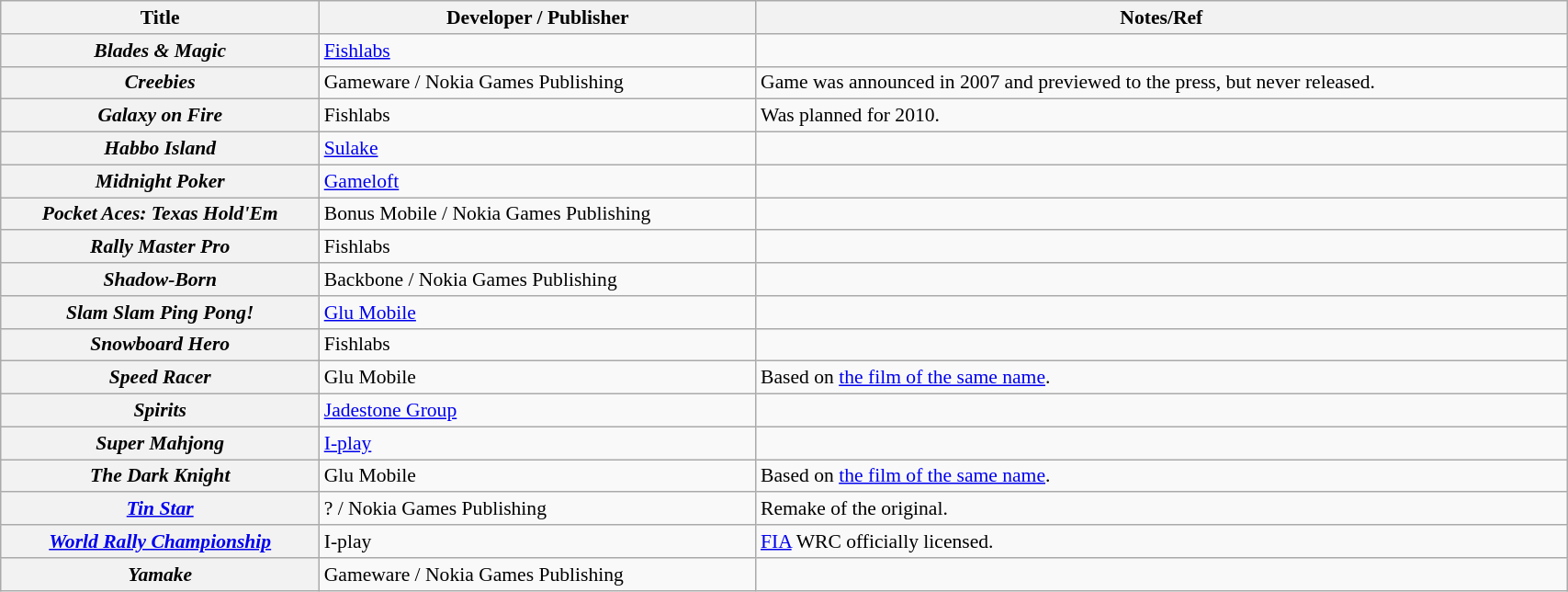<table class="wikitable" style="min-width: 90%; font-size: 90%;">
<tr>
<th scope="col">Title</th>
<th scope="col">Developer / Publisher</th>
<th scope="col">Notes/Ref</th>
</tr>
<tr>
<th scope="row"><em>Blades & Magic</em></th>
<td><a href='#'>Fishlabs</a></td>
<td></td>
</tr>
<tr>
<th scope="row"><em>Creebies</em></th>
<td>Gameware / Nokia Games Publishing</td>
<td>Game was announced in 2007 and previewed to the press, but never released.</td>
</tr>
<tr>
<th scope="row"><em>Galaxy on Fire</em></th>
<td>Fishlabs</td>
<td>Was planned for 2010.</td>
</tr>
<tr>
<th><em>Habbo Island</em></th>
<td><a href='#'>Sulake</a></td>
<td></td>
</tr>
<tr>
<th><em>Midnight Poker</em></th>
<td><a href='#'>Gameloft</a></td>
<td></td>
</tr>
<tr>
<th><em>Pocket Aces: Texas Hold'Em</em></th>
<td>Bonus Mobile / Nokia Games Publishing</td>
<td></td>
</tr>
<tr>
<th scope="row"><em>Rally Master Pro</em></th>
<td>Fishlabs</td>
<td></td>
</tr>
<tr>
<th><em>Shadow-Born</em></th>
<td>Backbone / Nokia Games Publishing</td>
<td></td>
</tr>
<tr>
<th><em>Slam Slam Ping Pong!</em></th>
<td><a href='#'>Glu Mobile</a></td>
<td></td>
</tr>
<tr>
<th scope="row"><em>Snowboard Hero</em></th>
<td>Fishlabs</td>
<td></td>
</tr>
<tr>
<th><em>Speed Racer</em></th>
<td>Glu Mobile</td>
<td>Based on <a href='#'>the film of the same name</a>.</td>
</tr>
<tr>
<th><em>Spirits</em></th>
<td><a href='#'>Jadestone Group</a></td>
<td></td>
</tr>
<tr>
<th><em>Super Mahjong</em></th>
<td><a href='#'>I-play</a></td>
<td></td>
</tr>
<tr>
<th scope="row"><em>The Dark Knight</em></th>
<td>Glu Mobile</td>
<td>Based on <a href='#'>the film of the same name</a>.</td>
</tr>
<tr>
<th><em><a href='#'>Tin Star</a></em></th>
<td>? / Nokia Games Publishing</td>
<td>Remake of the original.</td>
</tr>
<tr>
<th><em><a href='#'>World Rally Championship</a></em></th>
<td>I-play</td>
<td><a href='#'>FIA</a> WRC officially licensed.</td>
</tr>
<tr>
<th><em>Yamake</em></th>
<td>Gameware / Nokia Games Publishing</td>
<td></td>
</tr>
</table>
